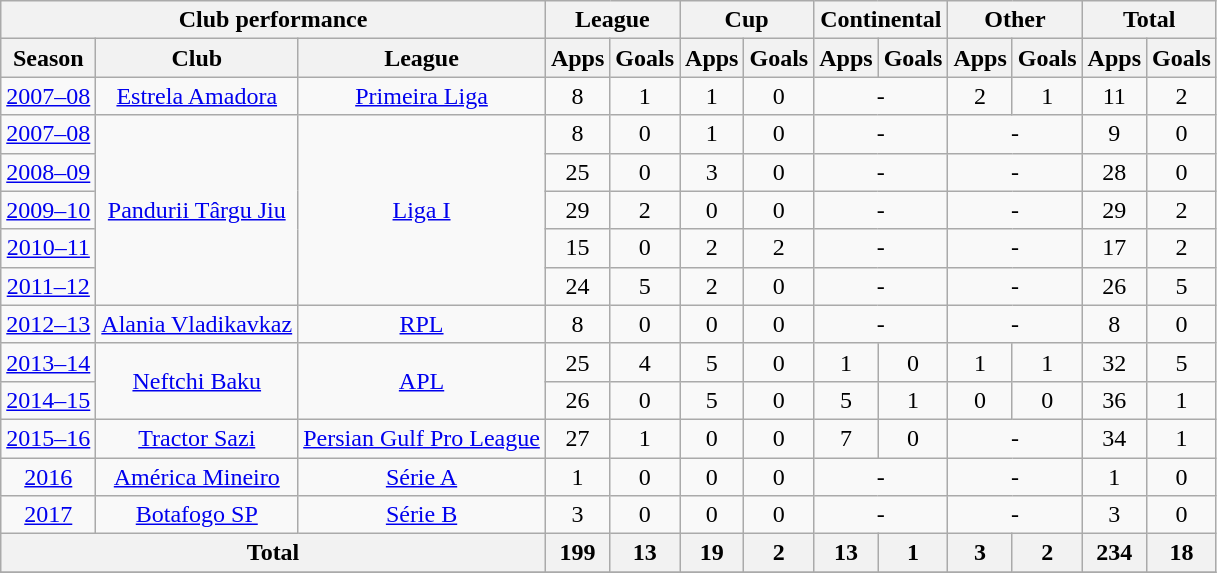<table class="wikitable" style="text-align:center">
<tr>
<th colspan=3>Club performance</th>
<th colspan=2>League</th>
<th colspan=2>Cup</th>
<th colspan=2>Continental</th>
<th colspan=2>Other</th>
<th colspan=2>Total</th>
</tr>
<tr>
<th>Season</th>
<th>Club</th>
<th>League</th>
<th>Apps</th>
<th>Goals</th>
<th>Apps</th>
<th>Goals</th>
<th>Apps</th>
<th>Goals</th>
<th>Apps</th>
<th>Goals</th>
<th>Apps</th>
<th>Goals</th>
</tr>
<tr>
<td><a href='#'>2007–08</a></td>
<td><a href='#'>Estrela Amadora</a></td>
<td><a href='#'>Primeira Liga</a></td>
<td>8</td>
<td>1</td>
<td>1</td>
<td>0</td>
<td colspan=2>-</td>
<td>2</td>
<td>1</td>
<td>11</td>
<td>2</td>
</tr>
<tr>
<td><a href='#'>2007–08</a></td>
<td Rowspan="5"><a href='#'>Pandurii Târgu Jiu</a></td>
<td Rowspan="5"><a href='#'>Liga I</a></td>
<td>8</td>
<td>0</td>
<td>1</td>
<td>0</td>
<td colspan=2>-</td>
<td colspan=2>-</td>
<td>9</td>
<td>0</td>
</tr>
<tr>
<td><a href='#'>2008–09</a></td>
<td>25</td>
<td>0</td>
<td>3</td>
<td>0</td>
<td colspan=2>-</td>
<td colspan=2>-</td>
<td>28</td>
<td>0</td>
</tr>
<tr>
<td><a href='#'>2009–10</a></td>
<td>29</td>
<td>2</td>
<td>0</td>
<td>0</td>
<td colspan=2>-</td>
<td colspan=2>-</td>
<td>29</td>
<td>2</td>
</tr>
<tr>
<td><a href='#'>2010–11</a></td>
<td>15</td>
<td>0</td>
<td>2</td>
<td>2</td>
<td colspan=2>-</td>
<td colspan=2>-</td>
<td>17</td>
<td>2</td>
</tr>
<tr>
<td><a href='#'>2011–12</a></td>
<td>24</td>
<td>5</td>
<td>2</td>
<td>0</td>
<td colspan=2>-</td>
<td colspan=2>-</td>
<td>26</td>
<td>5</td>
</tr>
<tr>
<td><a href='#'>2012–13</a></td>
<td><a href='#'>Alania Vladikavkaz</a></td>
<td><a href='#'>RPL</a></td>
<td>8</td>
<td>0</td>
<td>0</td>
<td>0</td>
<td colspan=2>-</td>
<td colspan=2>-</td>
<td>8</td>
<td>0</td>
</tr>
<tr>
<td><a href='#'>2013–14</a></td>
<td rowspan="2"><a href='#'>Neftchi Baku</a></td>
<td rowspan="2"><a href='#'>APL</a></td>
<td>25</td>
<td>4</td>
<td>5</td>
<td>0</td>
<td>1</td>
<td>0</td>
<td>1</td>
<td>1</td>
<td>32</td>
<td>5</td>
</tr>
<tr>
<td><a href='#'>2014–15</a></td>
<td>26</td>
<td>0</td>
<td>5</td>
<td>0</td>
<td>5</td>
<td>1</td>
<td>0</td>
<td>0</td>
<td>36</td>
<td>1</td>
</tr>
<tr>
<td><a href='#'>2015–16</a></td>
<td><a href='#'>Tractor Sazi</a></td>
<td><a href='#'>Persian Gulf Pro League</a></td>
<td>27</td>
<td>1</td>
<td>0</td>
<td>0</td>
<td>7</td>
<td>0</td>
<td colspan=2>-</td>
<td>34</td>
<td>1</td>
</tr>
<tr>
<td><a href='#'>2016</a></td>
<td><a href='#'>América Mineiro</a></td>
<td><a href='#'>Série A</a></td>
<td>1</td>
<td>0</td>
<td>0</td>
<td>0</td>
<td colspan=2>-</td>
<td colspan=2>-</td>
<td>1</td>
<td>0</td>
</tr>
<tr>
<td><a href='#'>2017</a></td>
<td><a href='#'>Botafogo SP</a></td>
<td><a href='#'>Série B</a></td>
<td>3</td>
<td>0</td>
<td>0</td>
<td>0</td>
<td colspan=2>-</td>
<td colspan=2>-</td>
<td>3</td>
<td>0</td>
</tr>
<tr>
<th colspan=3>Total</th>
<th>199</th>
<th>13</th>
<th>19</th>
<th>2</th>
<th>13</th>
<th>1</th>
<th>3</th>
<th>2</th>
<th>234</th>
<th>18</th>
</tr>
<tr>
</tr>
</table>
